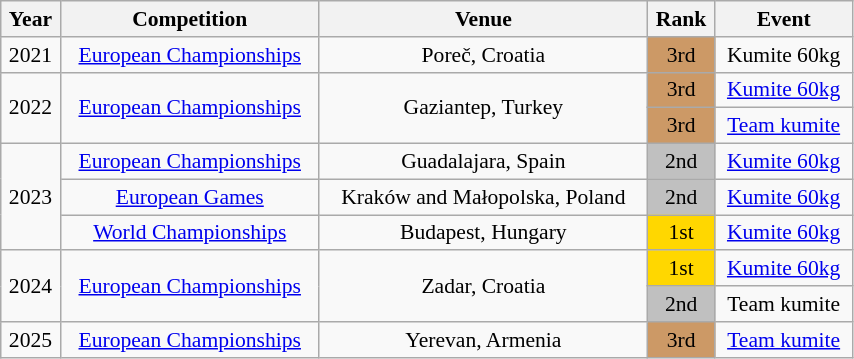<table class="wikitable sortable" width=45% style="font-size:90%; text-align:center;">
<tr>
<th>Year</th>
<th>Competition</th>
<th>Venue</th>
<th>Rank</th>
<th>Event</th>
</tr>
<tr>
<td>2021</td>
<td><a href='#'>European Championships</a></td>
<td>Poreč, Croatia</td>
<td bgcolor="cc9966">3rd</td>
<td>Kumite 60kg</td>
</tr>
<tr>
<td rowspan=2>2022</td>
<td rowspan=2><a href='#'>European Championships</a></td>
<td rowspan=2>Gaziantep, Turkey</td>
<td bgcolor="cc9966">3rd</td>
<td><a href='#'>Kumite 60kg</a></td>
</tr>
<tr>
<td bgcolor="cc9966">3rd</td>
<td><a href='#'>Team kumite</a></td>
</tr>
<tr>
<td rowspan=3>2023</td>
<td><a href='#'>European Championships</a></td>
<td>Guadalajara, Spain</td>
<td bgcolor="silver">2nd</td>
<td><a href='#'>Kumite 60kg</a></td>
</tr>
<tr>
<td><a href='#'>European Games</a></td>
<td>Kraków and Małopolska, Poland</td>
<td bgcolor="silver">2nd</td>
<td><a href='#'>Kumite 60kg</a></td>
</tr>
<tr>
<td><a href='#'>World Championships</a></td>
<td>Budapest, Hungary</td>
<td bgcolor="gold">1st</td>
<td><a href='#'>Kumite 60kg</a></td>
</tr>
<tr>
<td rowspan=2>2024</td>
<td rowspan=2><a href='#'>European Championships</a></td>
<td rowspan=2>Zadar, Croatia</td>
<td bgcolor="gold">1st</td>
<td><a href='#'>Kumite 60kg</a></td>
</tr>
<tr>
<td bgcolor="silver">2nd</td>
<td>Team kumite</td>
</tr>
<tr>
<td>2025</td>
<td><a href='#'>European Championships</a></td>
<td>Yerevan, Armenia</td>
<td bgcolor="cc9966">3rd</td>
<td><a href='#'>Team kumite</a></td>
</tr>
</table>
